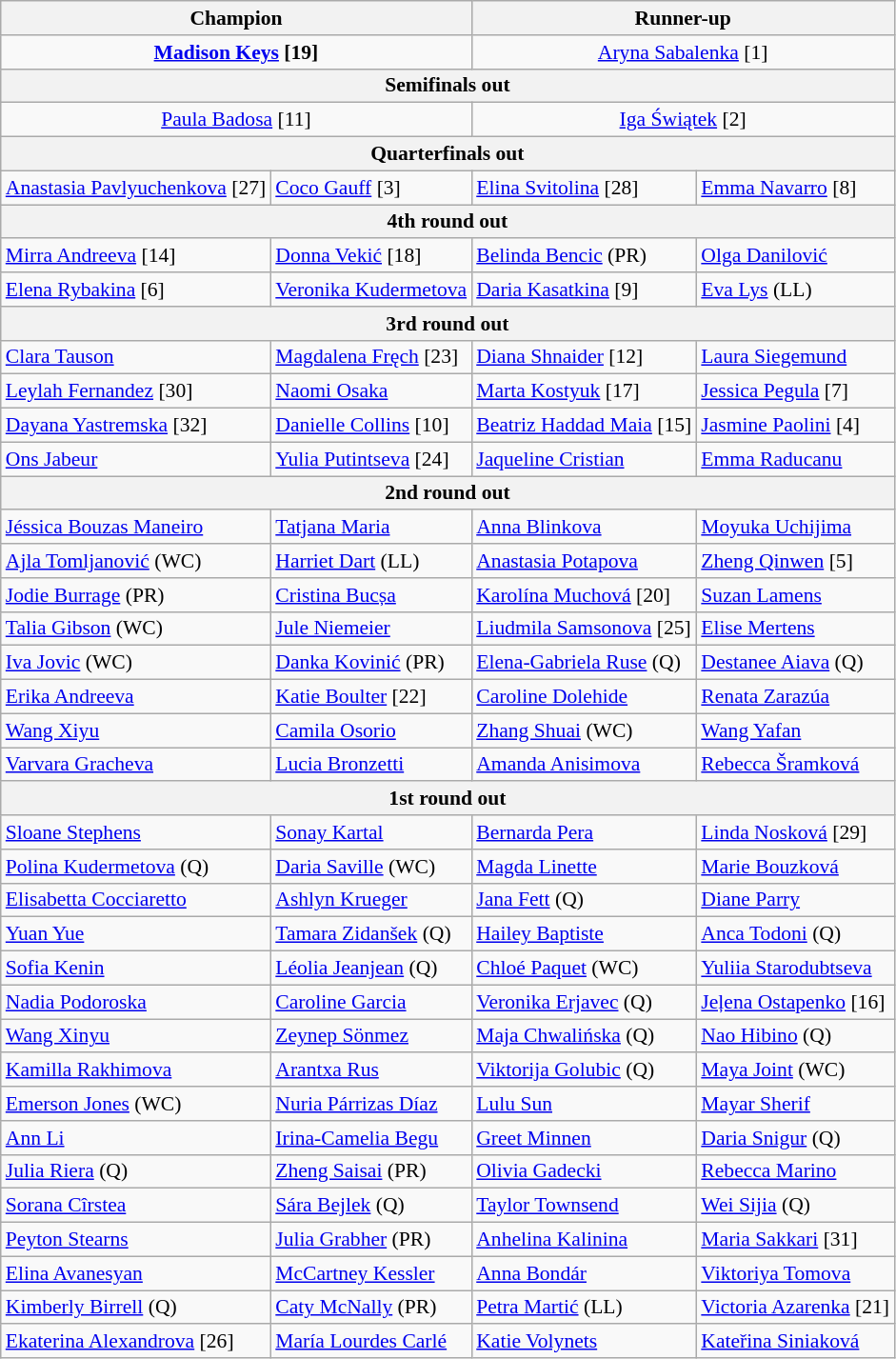<table class="wikitable mw-collapsible mw-collapsed" style="font-size:90%">
<tr>
<th colspan=2>Champion</th>
<th colspan=2>Runner-up</th>
</tr>
<tr style="text-align:center;">
<td colspan=2><strong> <a href='#'>Madison Keys</a> [19]</strong></td>
<td colspan=2> <a href='#'>Aryna Sabalenka</a> [1]</td>
</tr>
<tr>
<th colspan=4>Semifinals out</th>
</tr>
<tr style="text-align:center;">
<td colspan=2> <a href='#'>Paula Badosa</a> [11]</td>
<td colspan=2> <a href='#'>Iga Świątek</a> [2]</td>
</tr>
<tr>
<th colspan=4>Quarterfinals out</th>
</tr>
<tr>
<td> <a href='#'>Anastasia Pavlyuchenkova</a> [27]</td>
<td> <a href='#'>Coco Gauff</a> [3]</td>
<td> <a href='#'>Elina Svitolina</a> [28]</td>
<td> <a href='#'>Emma Navarro</a> [8]</td>
</tr>
<tr>
<th colspan=4>4th round out</th>
</tr>
<tr>
<td> <a href='#'>Mirra Andreeva</a> [14]</td>
<td> <a href='#'>Donna Vekić</a> [18]</td>
<td> <a href='#'>Belinda Bencic</a> (PR)</td>
<td> <a href='#'>Olga Danilović</a></td>
</tr>
<tr>
<td> <a href='#'>Elena Rybakina</a> [6]</td>
<td> <a href='#'>Veronika Kudermetova</a></td>
<td> <a href='#'>Daria Kasatkina</a> [9]</td>
<td> <a href='#'>Eva Lys</a> (LL)</td>
</tr>
<tr>
<th colspan=4>3rd round out</th>
</tr>
<tr>
<td> <a href='#'>Clara Tauson</a></td>
<td> <a href='#'>Magdalena Fręch</a> [23]</td>
<td> <a href='#'>Diana Shnaider</a> [12]</td>
<td> <a href='#'>Laura Siegemund</a></td>
</tr>
<tr>
<td> <a href='#'>Leylah Fernandez</a> [30]</td>
<td> <a href='#'>Naomi Osaka</a></td>
<td> <a href='#'>Marta Kostyuk</a> [17]</td>
<td> <a href='#'>Jessica Pegula</a> [7]</td>
</tr>
<tr>
<td> <a href='#'>Dayana Yastremska</a> [32]</td>
<td> <a href='#'>Danielle Collins</a> [10]</td>
<td> <a href='#'>Beatriz Haddad Maia</a> [15]</td>
<td> <a href='#'>Jasmine Paolini</a> [4]</td>
</tr>
<tr>
<td> <a href='#'>Ons Jabeur</a></td>
<td> <a href='#'>Yulia Putintseva</a> [24]</td>
<td> <a href='#'>Jaqueline Cristian</a></td>
<td> <a href='#'>Emma Raducanu</a></td>
</tr>
<tr>
<th colspan=4>2nd round out</th>
</tr>
<tr>
<td> <a href='#'>Jéssica Bouzas Maneiro</a></td>
<td> <a href='#'>Tatjana Maria</a></td>
<td> <a href='#'>Anna Blinkova</a></td>
<td> <a href='#'>Moyuka Uchijima</a></td>
</tr>
<tr>
<td> <a href='#'>Ajla Tomljanović</a> (WC)</td>
<td> <a href='#'>Harriet Dart</a> (LL)</td>
<td> <a href='#'>Anastasia Potapova</a></td>
<td> <a href='#'>Zheng Qinwen</a> [5]</td>
</tr>
<tr>
<td> <a href='#'>Jodie Burrage</a> (PR)</td>
<td> <a href='#'>Cristina Bucșa</a></td>
<td> <a href='#'>Karolína Muchová</a> [20]</td>
<td> <a href='#'>Suzan Lamens</a></td>
</tr>
<tr>
<td> <a href='#'>Talia Gibson</a> (WC)</td>
<td> <a href='#'>Jule Niemeier</a></td>
<td> <a href='#'>Liudmila Samsonova</a> [25]</td>
<td> <a href='#'>Elise Mertens</a></td>
</tr>
<tr>
<td> <a href='#'>Iva Jovic</a> (WC)</td>
<td> <a href='#'>Danka Kovinić</a> (PR)</td>
<td> <a href='#'>Elena-Gabriela Ruse</a> (Q)</td>
<td> <a href='#'>Destanee Aiava</a> (Q)</td>
</tr>
<tr>
<td> <a href='#'>Erika Andreeva</a></td>
<td> <a href='#'>Katie Boulter</a> [22]</td>
<td> <a href='#'>Caroline Dolehide</a></td>
<td> <a href='#'>Renata Zarazúa</a></td>
</tr>
<tr>
<td> <a href='#'>Wang Xiyu</a></td>
<td> <a href='#'>Camila Osorio</a></td>
<td> <a href='#'>Zhang Shuai</a> (WC)</td>
<td> <a href='#'>Wang Yafan</a></td>
</tr>
<tr>
<td> <a href='#'>Varvara Gracheva</a></td>
<td> <a href='#'>Lucia Bronzetti</a></td>
<td> <a href='#'>Amanda Anisimova</a></td>
<td> <a href='#'>Rebecca Šramková</a></td>
</tr>
<tr>
<th colspan=4>1st round out</th>
</tr>
<tr>
<td> <a href='#'>Sloane Stephens</a></td>
<td> <a href='#'>Sonay Kartal</a></td>
<td> <a href='#'>Bernarda Pera</a></td>
<td> <a href='#'>Linda Nosková</a> [29]</td>
</tr>
<tr>
<td> <a href='#'>Polina Kudermetova</a> (Q)</td>
<td> <a href='#'>Daria Saville</a> (WC)</td>
<td> <a href='#'>Magda Linette</a></td>
<td> <a href='#'>Marie Bouzková</a></td>
</tr>
<tr>
<td> <a href='#'>Elisabetta Cocciaretto</a></td>
<td> <a href='#'>Ashlyn Krueger</a></td>
<td> <a href='#'>Jana Fett</a> (Q)</td>
<td> <a href='#'>Diane Parry</a></td>
</tr>
<tr>
<td> <a href='#'>Yuan Yue</a></td>
<td> <a href='#'>Tamara Zidanšek</a> (Q)</td>
<td> <a href='#'>Hailey Baptiste</a></td>
<td> <a href='#'>Anca Todoni</a> (Q)</td>
</tr>
<tr>
<td> <a href='#'>Sofia Kenin</a></td>
<td> <a href='#'>Léolia Jeanjean</a> (Q)</td>
<td> <a href='#'>Chloé Paquet</a> (WC)</td>
<td> <a href='#'>Yuliia Starodubtseva</a></td>
</tr>
<tr>
<td> <a href='#'>Nadia Podoroska</a></td>
<td> <a href='#'>Caroline Garcia</a></td>
<td> <a href='#'>Veronika Erjavec</a> (Q)</td>
<td> <a href='#'>Jeļena Ostapenko</a> [16]</td>
</tr>
<tr>
<td> <a href='#'>Wang Xinyu</a></td>
<td> <a href='#'>Zeynep Sönmez</a></td>
<td> <a href='#'>Maja Chwalińska</a> (Q)</td>
<td> <a href='#'>Nao Hibino</a> (Q)</td>
</tr>
<tr>
<td> <a href='#'>Kamilla Rakhimova</a></td>
<td> <a href='#'>Arantxa Rus</a></td>
<td> <a href='#'>Viktorija Golubic</a> (Q)</td>
<td> <a href='#'>Maya Joint</a> (WC)</td>
</tr>
<tr>
<td> <a href='#'>Emerson Jones</a> (WC)</td>
<td> <a href='#'>Nuria Párrizas Díaz</a></td>
<td> <a href='#'>Lulu Sun</a></td>
<td> <a href='#'>Mayar Sherif</a></td>
</tr>
<tr>
<td> <a href='#'>Ann Li</a></td>
<td> <a href='#'>Irina-Camelia Begu</a></td>
<td> <a href='#'>Greet Minnen</a></td>
<td> <a href='#'>Daria Snigur</a> (Q)</td>
</tr>
<tr>
<td> <a href='#'>Julia Riera</a> (Q)</td>
<td> <a href='#'>Zheng Saisai</a> (PR)</td>
<td> <a href='#'>Olivia Gadecki</a></td>
<td> <a href='#'>Rebecca Marino</a></td>
</tr>
<tr>
<td> <a href='#'>Sorana Cîrstea</a></td>
<td> <a href='#'>Sára Bejlek</a> (Q)</td>
<td> <a href='#'>Taylor Townsend</a></td>
<td> <a href='#'>Wei Sijia</a> (Q)</td>
</tr>
<tr>
<td> <a href='#'>Peyton Stearns</a></td>
<td> <a href='#'>Julia Grabher</a> (PR)</td>
<td> <a href='#'>Anhelina Kalinina</a></td>
<td> <a href='#'>Maria Sakkari</a> [31]</td>
</tr>
<tr>
<td> <a href='#'>Elina Avanesyan</a></td>
<td> <a href='#'>McCartney Kessler</a></td>
<td> <a href='#'>Anna Bondár</a></td>
<td> <a href='#'>Viktoriya Tomova</a></td>
</tr>
<tr>
<td> <a href='#'>Kimberly Birrell</a> (Q)</td>
<td> <a href='#'>Caty McNally</a> (PR)</td>
<td> <a href='#'>Petra Martić</a> (LL)</td>
<td> <a href='#'>Victoria Azarenka</a> [21]</td>
</tr>
<tr>
<td> <a href='#'>Ekaterina Alexandrova</a> [26]</td>
<td> <a href='#'>María Lourdes Carlé</a></td>
<td> <a href='#'>Katie Volynets</a></td>
<td> <a href='#'>Kateřina Siniaková</a></td>
</tr>
</table>
